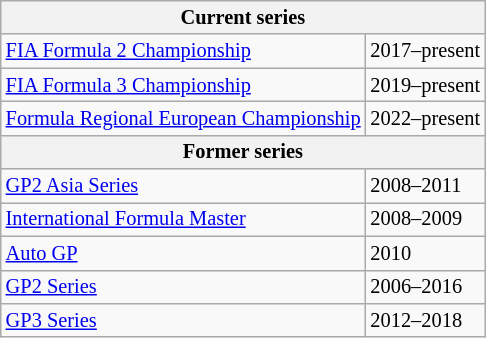<table class="wikitable" border="1" style="font-size:85%;">
<tr>
<th colspan=2>Current series</th>
</tr>
<tr>
<td><a href='#'>FIA Formula 2 Championship</a></td>
<td>2017–present</td>
</tr>
<tr>
<td><a href='#'>FIA Formula 3 Championship</a></td>
<td>2019–present</td>
</tr>
<tr>
<td><a href='#'>Formula Regional European Championship</a></td>
<td>2022–present</td>
</tr>
<tr>
<th colspan=2>Former series</th>
</tr>
<tr>
<td><a href='#'>GP2 Asia Series</a></td>
<td>2008–2011</td>
</tr>
<tr>
<td><a href='#'>International Formula Master</a></td>
<td>2008–2009</td>
</tr>
<tr>
<td><a href='#'>Auto GP</a></td>
<td>2010</td>
</tr>
<tr>
<td><a href='#'>GP2 Series</a></td>
<td>2006–2016</td>
</tr>
<tr>
<td><a href='#'>GP3 Series</a></td>
<td>2012–2018</td>
</tr>
</table>
